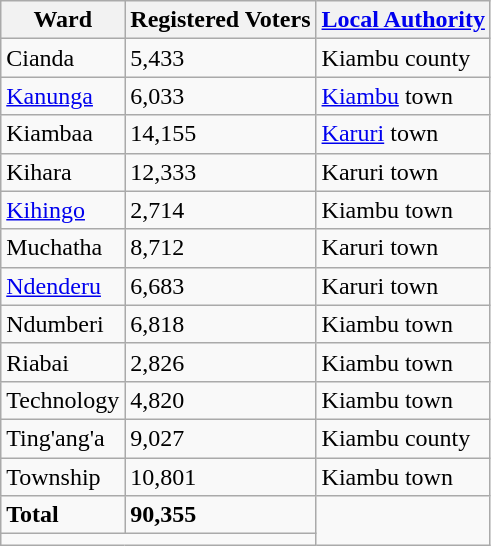<table class="wikitable">
<tr>
<th>Ward</th>
<th>Registered Voters</th>
<th><a href='#'>Local Authority</a></th>
</tr>
<tr>
<td>Cianda</td>
<td>5,433</td>
<td>Kiambu county</td>
</tr>
<tr>
<td><a href='#'>Kanunga</a></td>
<td>6,033</td>
<td><a href='#'>Kiambu</a> town</td>
</tr>
<tr>
<td>Kiambaa</td>
<td>14,155</td>
<td><a href='#'>Karuri</a> town</td>
</tr>
<tr>
<td>Kihara</td>
<td>12,333</td>
<td>Karuri town</td>
</tr>
<tr>
<td><a href='#'>Kihingo</a></td>
<td>2,714</td>
<td>Kiambu town</td>
</tr>
<tr>
<td>Muchatha</td>
<td>8,712</td>
<td>Karuri town</td>
</tr>
<tr>
<td><a href='#'>Ndenderu</a></td>
<td>6,683</td>
<td>Karuri town</td>
</tr>
<tr>
<td>Ndumberi</td>
<td>6,818</td>
<td>Kiambu town</td>
</tr>
<tr>
<td>Riabai</td>
<td>2,826</td>
<td>Kiambu town</td>
</tr>
<tr>
<td>Technology</td>
<td>4,820</td>
<td>Kiambu town</td>
</tr>
<tr>
<td>Ting'ang'a</td>
<td>9,027</td>
<td>Kiambu county</td>
</tr>
<tr>
<td>Township</td>
<td>10,801</td>
<td>Kiambu town</td>
</tr>
<tr>
<td><strong>Total</strong></td>
<td><strong>90,355</strong></td>
</tr>
<tr>
<td colspan="2"></td>
</tr>
</table>
